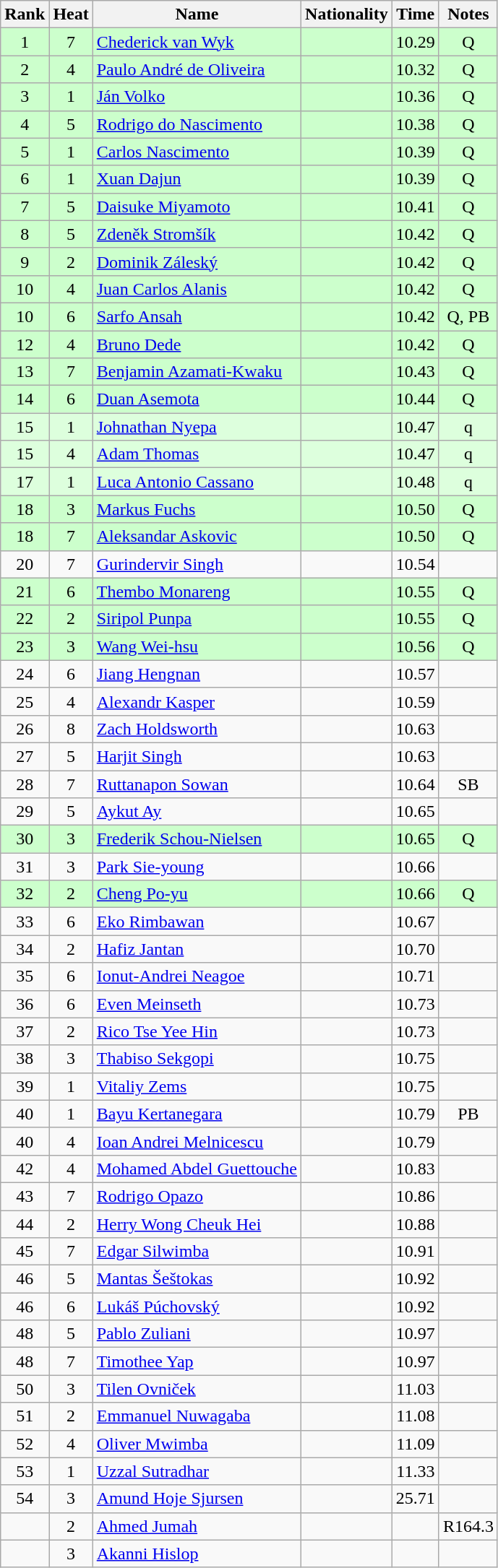<table class="wikitable sortable" style="text-align:center">
<tr>
<th>Rank</th>
<th>Heat</th>
<th>Name</th>
<th>Nationality</th>
<th>Time</th>
<th>Notes</th>
</tr>
<tr bgcolor=ccffcc>
<td>1</td>
<td>7</td>
<td align=left><a href='#'>Chederick van Wyk</a></td>
<td align=left></td>
<td>10.29</td>
<td>Q</td>
</tr>
<tr bgcolor=ccffcc>
<td>2</td>
<td>4</td>
<td align=left><a href='#'>Paulo André de Oliveira</a></td>
<td align=left></td>
<td>10.32</td>
<td>Q</td>
</tr>
<tr bgcolor=ccffcc>
<td>3</td>
<td>1</td>
<td align=left><a href='#'>Ján Volko</a></td>
<td align=left></td>
<td>10.36</td>
<td>Q</td>
</tr>
<tr bgcolor=ccffcc>
<td>4</td>
<td>5</td>
<td align=left><a href='#'>Rodrigo do Nascimento</a></td>
<td align=left></td>
<td>10.38</td>
<td>Q</td>
</tr>
<tr bgcolor=ccffcc>
<td>5</td>
<td>1</td>
<td align=left><a href='#'>Carlos Nascimento</a></td>
<td align=left></td>
<td>10.39</td>
<td>Q</td>
</tr>
<tr bgcolor=ccffcc>
<td>6</td>
<td>1</td>
<td align=left><a href='#'>Xuan Dajun</a></td>
<td align=left></td>
<td>10.39</td>
<td>Q</td>
</tr>
<tr bgcolor=ccffcc>
<td>7</td>
<td>5</td>
<td align=left><a href='#'>Daisuke Miyamoto</a></td>
<td align=left></td>
<td>10.41</td>
<td>Q</td>
</tr>
<tr bgcolor=ccffcc>
<td>8</td>
<td>5</td>
<td align=left><a href='#'>Zdeněk Stromšík</a></td>
<td align=left></td>
<td>10.42</td>
<td>Q</td>
</tr>
<tr bgcolor=ccffcc>
<td>9</td>
<td>2</td>
<td align=left><a href='#'>Dominik Záleský</a></td>
<td align=left></td>
<td>10.42</td>
<td>Q</td>
</tr>
<tr bgcolor=ccffcc>
<td>10</td>
<td>4</td>
<td align=left><a href='#'>Juan Carlos Alanis</a></td>
<td align=left></td>
<td>10.42</td>
<td>Q</td>
</tr>
<tr bgcolor=ccffcc>
<td>10</td>
<td>6</td>
<td align=left><a href='#'>Sarfo Ansah</a></td>
<td align=left></td>
<td>10.42</td>
<td>Q, PB</td>
</tr>
<tr bgcolor=ccffcc>
<td>12</td>
<td>4</td>
<td align=left><a href='#'>Bruno Dede</a></td>
<td align=left></td>
<td>10.42</td>
<td>Q</td>
</tr>
<tr bgcolor=ccffcc>
<td>13</td>
<td>7</td>
<td align=left><a href='#'>Benjamin Azamati-Kwaku</a></td>
<td align=left></td>
<td>10.43</td>
<td>Q</td>
</tr>
<tr bgcolor=ccffcc>
<td>14</td>
<td>6</td>
<td align=left><a href='#'>Duan Asemota</a></td>
<td align=left></td>
<td>10.44</td>
<td>Q</td>
</tr>
<tr bgcolor=ddffdd>
<td>15</td>
<td>1</td>
<td align=left><a href='#'>Johnathan Nyepa</a></td>
<td align=left></td>
<td>10.47</td>
<td>q</td>
</tr>
<tr bgcolor=ddffdd>
<td>15</td>
<td>4</td>
<td align=left><a href='#'>Adam Thomas</a></td>
<td align=left></td>
<td>10.47</td>
<td>q</td>
</tr>
<tr bgcolor=ddffdd>
<td>17</td>
<td>1</td>
<td align=left><a href='#'>Luca Antonio Cassano</a></td>
<td align=left></td>
<td>10.48</td>
<td>q</td>
</tr>
<tr bgcolor=ccffcc>
<td>18</td>
<td>3</td>
<td align=left><a href='#'>Markus Fuchs</a></td>
<td align=left></td>
<td>10.50</td>
<td>Q</td>
</tr>
<tr bgcolor=ccffcc>
<td>18</td>
<td>7</td>
<td align=left><a href='#'>Aleksandar Askovic</a></td>
<td align=left></td>
<td>10.50</td>
<td>Q</td>
</tr>
<tr>
<td>20</td>
<td>7</td>
<td align=left><a href='#'>Gurindervir Singh</a></td>
<td align=left></td>
<td>10.54</td>
<td></td>
</tr>
<tr bgcolor=ccffcc>
<td>21</td>
<td>6</td>
<td align=left><a href='#'>Thembo Monareng</a></td>
<td align=left></td>
<td>10.55</td>
<td>Q</td>
</tr>
<tr bgcolor=ccffcc>
<td>22</td>
<td>2</td>
<td align=left><a href='#'>Siripol Punpa</a></td>
<td align=left></td>
<td>10.55</td>
<td>Q</td>
</tr>
<tr bgcolor=ccffcc>
<td>23</td>
<td>3</td>
<td align=left><a href='#'>Wang Wei-hsu</a></td>
<td align=left></td>
<td>10.56</td>
<td>Q</td>
</tr>
<tr>
<td>24</td>
<td>6</td>
<td align=left><a href='#'>Jiang Hengnan</a></td>
<td align=left></td>
<td>10.57</td>
<td></td>
</tr>
<tr>
<td>25</td>
<td>4</td>
<td align=left><a href='#'>Alexandr Kasper</a></td>
<td align=left></td>
<td>10.59</td>
<td></td>
</tr>
<tr>
<td>26</td>
<td>8</td>
<td align=left><a href='#'>Zach Holdsworth</a></td>
<td align=left></td>
<td>10.63</td>
<td></td>
</tr>
<tr>
<td>27</td>
<td>5</td>
<td align=left><a href='#'>Harjit Singh</a></td>
<td align=left></td>
<td>10.63</td>
<td></td>
</tr>
<tr>
<td>28</td>
<td>7</td>
<td align=left><a href='#'>Ruttanapon Sowan</a></td>
<td align=left></td>
<td>10.64</td>
<td>SB</td>
</tr>
<tr>
<td>29</td>
<td>5</td>
<td align=left><a href='#'>Aykut Ay</a></td>
<td align=left></td>
<td>10.65</td>
<td></td>
</tr>
<tr bgcolor=ccffcc>
<td>30</td>
<td>3</td>
<td align=left><a href='#'>Frederik Schou-Nielsen</a></td>
<td align=left></td>
<td>10.65</td>
<td>Q</td>
</tr>
<tr>
<td>31</td>
<td>3</td>
<td align=left><a href='#'>Park Sie-young</a></td>
<td align=left></td>
<td>10.66</td>
<td></td>
</tr>
<tr bgcolor=ccffcc>
<td>32</td>
<td>2</td>
<td align=left><a href='#'>Cheng Po-yu</a></td>
<td align=left></td>
<td>10.66</td>
<td>Q</td>
</tr>
<tr>
<td>33</td>
<td>6</td>
<td align=left><a href='#'>Eko Rimbawan</a></td>
<td align=left></td>
<td>10.67</td>
<td></td>
</tr>
<tr>
<td>34</td>
<td>2</td>
<td align=left><a href='#'>Hafiz Jantan</a></td>
<td align=left></td>
<td>10.70</td>
<td></td>
</tr>
<tr>
<td>35</td>
<td>6</td>
<td align=left><a href='#'>Ionut-Andrei Neagoe</a></td>
<td align=left></td>
<td>10.71</td>
<td></td>
</tr>
<tr>
<td>36</td>
<td>6</td>
<td align=left><a href='#'>Even Meinseth</a></td>
<td align=left></td>
<td>10.73</td>
<td></td>
</tr>
<tr>
<td>37</td>
<td>2</td>
<td align=left><a href='#'>Rico Tse Yee Hin</a></td>
<td align=left></td>
<td>10.73</td>
<td></td>
</tr>
<tr>
<td>38</td>
<td>3</td>
<td align=left><a href='#'>Thabiso Sekgopi</a></td>
<td align=left></td>
<td>10.75</td>
<td></td>
</tr>
<tr>
<td>39</td>
<td>1</td>
<td align=left><a href='#'>Vitaliy Zems</a></td>
<td align=left></td>
<td>10.75</td>
<td></td>
</tr>
<tr>
<td>40</td>
<td>1</td>
<td align=left><a href='#'>Bayu Kertanegara</a></td>
<td align=left></td>
<td>10.79</td>
<td>PB</td>
</tr>
<tr>
<td>40</td>
<td>4</td>
<td align=left><a href='#'>Ioan Andrei Melnicescu</a></td>
<td align=left></td>
<td>10.79</td>
<td></td>
</tr>
<tr>
<td>42</td>
<td>4</td>
<td align=left><a href='#'>Mohamed Abdel Guettouche</a></td>
<td align=left></td>
<td>10.83</td>
<td></td>
</tr>
<tr>
<td>43</td>
<td>7</td>
<td align=left><a href='#'>Rodrigo Opazo</a></td>
<td align=left></td>
<td>10.86</td>
<td></td>
</tr>
<tr>
<td>44</td>
<td>2</td>
<td align=left><a href='#'>Herry Wong Cheuk Hei</a></td>
<td align=left></td>
<td>10.88</td>
<td></td>
</tr>
<tr>
<td>45</td>
<td>7</td>
<td align=left><a href='#'>Edgar Silwimba</a></td>
<td align=left></td>
<td>10.91</td>
<td></td>
</tr>
<tr>
<td>46</td>
<td>5</td>
<td align=left><a href='#'>Mantas Šeštokas</a></td>
<td align=left></td>
<td>10.92</td>
<td></td>
</tr>
<tr>
<td>46</td>
<td>6</td>
<td align=left><a href='#'>Lukáš Púchovský</a></td>
<td align=left></td>
<td>10.92</td>
<td></td>
</tr>
<tr>
<td>48</td>
<td>5</td>
<td align=left><a href='#'>Pablo Zuliani</a></td>
<td align=left></td>
<td>10.97</td>
<td></td>
</tr>
<tr>
<td>48</td>
<td>7</td>
<td align=left><a href='#'>Timothee Yap</a></td>
<td align=left></td>
<td>10.97</td>
<td></td>
</tr>
<tr>
<td>50</td>
<td>3</td>
<td align=left><a href='#'>Tilen Ovniček</a></td>
<td align=left></td>
<td>11.03</td>
<td></td>
</tr>
<tr>
<td>51</td>
<td>2</td>
<td align=left><a href='#'>Emmanuel Nuwagaba</a></td>
<td align=left></td>
<td>11.08</td>
<td></td>
</tr>
<tr>
<td>52</td>
<td>4</td>
<td align=left><a href='#'>Oliver Mwimba</a></td>
<td align=left></td>
<td>11.09</td>
<td></td>
</tr>
<tr>
<td>53</td>
<td>1</td>
<td align=left><a href='#'>Uzzal Sutradhar</a></td>
<td align=left></td>
<td>11.33</td>
<td></td>
</tr>
<tr>
<td>54</td>
<td>3</td>
<td align=left><a href='#'>Amund Hoje Sjursen</a></td>
<td align=left></td>
<td>25.71</td>
<td></td>
</tr>
<tr>
<td></td>
<td>2</td>
<td align=left><a href='#'>Ahmed Jumah</a></td>
<td align=left></td>
<td></td>
<td>R164.3</td>
</tr>
<tr>
<td></td>
<td>3</td>
<td align=left><a href='#'>Akanni Hislop</a></td>
<td align=left></td>
<td></td>
<td></td>
</tr>
</table>
